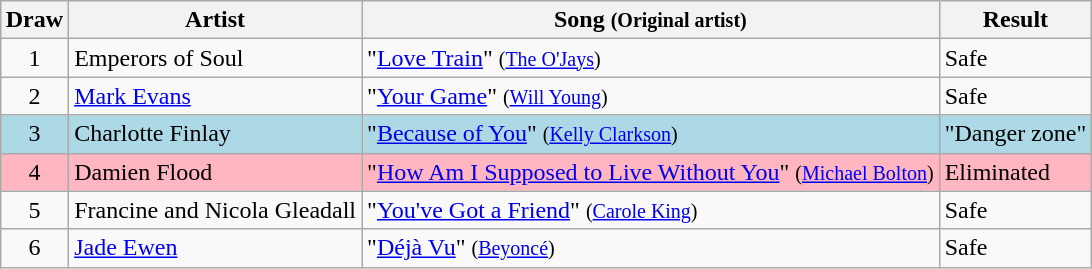<table class="sortable wikitable" style="margin: 1em auto 1em auto; text-align:center">
<tr>
<th scope="col">Draw</th>
<th scope="col">Artist</th>
<th scope="col">Song <small>(Original artist)</small></th>
<th scope="col">Result</th>
</tr>
<tr>
<td>1</td>
<td align="left">Emperors of Soul</td>
<td align="left">"<a href='#'>Love Train</a>" <small>(<a href='#'>The O'Jays</a>)</small></td>
<td align="left">Safe</td>
</tr>
<tr>
<td>2</td>
<td align="left"><a href='#'>Mark Evans</a></td>
<td align="left">"<a href='#'>Your Game</a>" <small>(<a href='#'>Will Young</a>)</small></td>
<td align="left">Safe</td>
</tr>
<tr style="background:lightblue;">
<td>3</td>
<td align="left">Charlotte Finlay</td>
<td align="left">"<a href='#'>Because of You</a>" <small>(<a href='#'>Kelly Clarkson</a>)</small></td>
<td align="left">"Danger zone"</td>
</tr>
<tr style="background:lightpink;">
<td>4</td>
<td align="left">Damien Flood</td>
<td align="left">"<a href='#'>How Am I Supposed to Live Without You</a>" <small>(<a href='#'>Michael Bolton</a>)</small></td>
<td align="left">Eliminated</td>
</tr>
<tr>
<td>5</td>
<td align="left">Francine and Nicola Gleadall</td>
<td align="left">"<a href='#'>You've Got a Friend</a>" <small>(<a href='#'>Carole King</a>)</small></td>
<td align="left">Safe</td>
</tr>
<tr>
<td>6</td>
<td align="left"><a href='#'>Jade Ewen</a></td>
<td align="left">"<a href='#'>Déjà Vu</a>" <small>(<a href='#'>Beyoncé</a>)</small></td>
<td align="left">Safe</td>
</tr>
</table>
